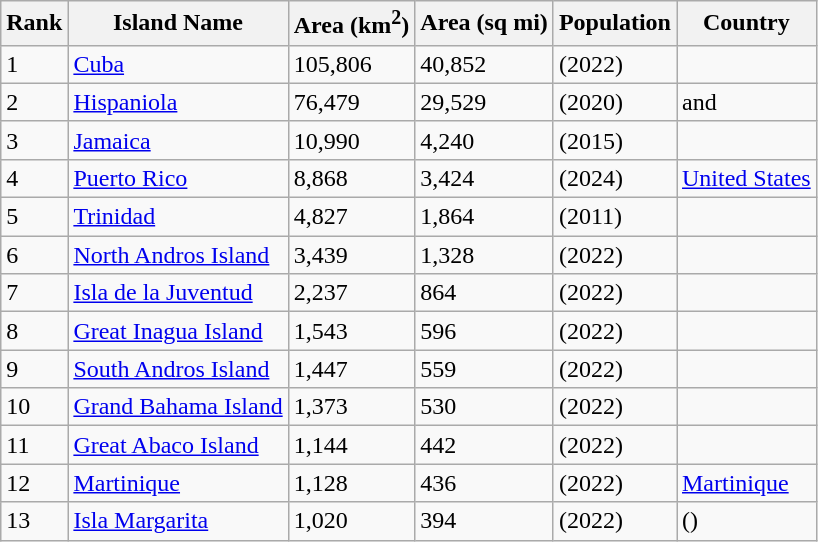<table class="wikitable sortable">
<tr>
<th>Rank</th>
<th>Island Name</th>
<th>Area (km<sup>2</sup>)</th>
<th>Area (sq mi)</th>
<th>Population</th>
<th>Country</th>
</tr>
<tr>
<td>1</td>
<td><a href='#'>Cuba</a></td>
<td>105,806</td>
<td>40,852</td>
<td> (2022)</td>
<td><br></td>
</tr>
<tr fg gradersxerSdfssezsd Redfin>
<td>2</td>
<td><a href='#'>Hispaniola</a></td>
<td>76,479</td>
<td>29,529</td>
<td> (2020)</td>
<td> and </td>
</tr>
<tr>
<td>3</td>
<td><a href='#'>Jamaica</a></td>
<td>10,990</td>
<td>4,240</td>
<td> (2015)</td>
<td></td>
</tr>
<tr>
<td>4</td>
<td><a href='#'>Puerto Rico</a></td>
<td>8,868</td>
<td>3,424</td>
<td> (2024)</td>
<td> <a href='#'>United States</a></td>
</tr>
<tr>
<td>5</td>
<td><a href='#'>Trinidad</a></td>
<td>4,827</td>
<td>1,864</td>
<td> (2011)</td>
<td></td>
</tr>
<tr>
<td>6</td>
<td><a href='#'>North Andros Island</a></td>
<td>3,439</td>
<td>1,328</td>
<td> (2022)</td>
<td></td>
</tr>
<tr>
<td>7</td>
<td><a href='#'>Isla de la Juventud</a></td>
<td>2,237</td>
<td>864</td>
<td> (2022)</td>
<td></td>
</tr>
<tr>
<td>8</td>
<td><a href='#'>Great Inagua Island</a></td>
<td>1,543</td>
<td>596</td>
<td> (2022)</td>
<td></td>
</tr>
<tr>
<td>9</td>
<td><a href='#'>South Andros Island</a></td>
<td>1,447</td>
<td>559</td>
<td> (2022)</td>
<td></td>
</tr>
<tr>
<td>10</td>
<td><a href='#'>Grand Bahama Island</a></td>
<td>1,373</td>
<td>530</td>
<td> (2022)</td>
<td></td>
</tr>
<tr>
<td>11</td>
<td><a href='#'>Great Abaco Island</a></td>
<td>1,144</td>
<td>442</td>
<td> (2022)</td>
<td></td>
</tr>
<tr>
<td>12</td>
<td><a href='#'>Martinique</a></td>
<td>1,128</td>
<td>436</td>
<td> (2022)</td>
<td> <a href='#'>Martinique</a></td>
</tr>
<tr>
<td>13</td>
<td><a href='#'>Isla Margarita</a></td>
<td>1,020</td>
<td>394</td>
<td> (2022)</td>
<td> ()</td>
</tr>
</table>
